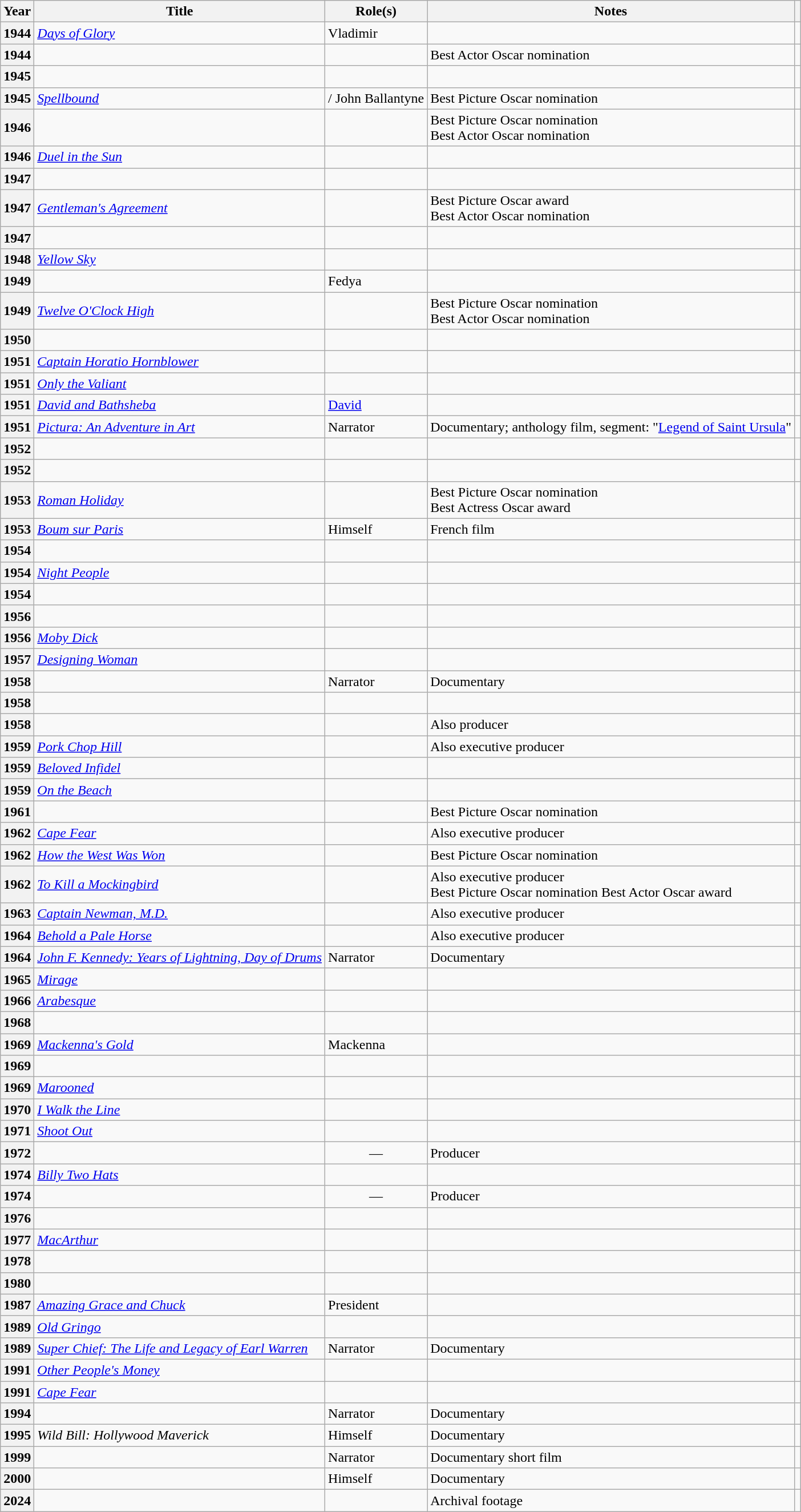<table class="wikitable plainrowheaders sortable">
<tr>
<th scope="col">Year</th>
<th scope="col">Title</th>
<th scope="col">Role(s)</th>
<th scope="col" class="unsortable">Notes</th>
<th scope="col" class="unsortable"></th>
</tr>
<tr>
<th scope=row>1944</th>
<td><em><a href='#'>Days of Glory</a></em></td>
<td>Vladimir</td>
<td></td>
<td style="text-align:center;"></td>
</tr>
<tr>
<th scope=row>1944</th>
<td><em></em></td>
<td></td>
<td>Best Actor Oscar nomination</td>
<td style="text-align:center;"></td>
</tr>
<tr>
<th scope=row>1945</th>
<td><em></em></td>
<td></td>
<td></td>
<td style="text-align:center;"></td>
</tr>
<tr>
<th scope=row>1945</th>
<td><em><a href='#'>Spellbound</a></em></td>
<td> / John Ballantyne</td>
<td>Best Picture Oscar nomination</td>
<td style="text-align:center;"></td>
</tr>
<tr>
<th scope=row>1946</th>
<td><em></em></td>
<td></td>
<td>Best Picture Oscar nomination<br>Best Actor Oscar nomination</td>
<td style="text-align:center;"></td>
</tr>
<tr>
<th scope=row>1946</th>
<td><em><a href='#'>Duel in the Sun</a></em></td>
<td></td>
<td></td>
<td style="text-align:center;"></td>
</tr>
<tr>
<th scope=row>1947</th>
<td><em></em></td>
<td></td>
<td></td>
<td style="text-align:center;"></td>
</tr>
<tr>
<th scope=row>1947</th>
<td><em><a href='#'>Gentleman's Agreement</a></em></td>
<td></td>
<td>Best Picture Oscar award<br>Best Actor Oscar nomination</td>
<td style="text-align:center;"></td>
</tr>
<tr>
<th scope=row>1947</th>
<td><em></em></td>
<td></td>
<td></td>
<td style="text-align:center;"></td>
</tr>
<tr>
<th scope=row>1948</th>
<td><em><a href='#'>Yellow Sky</a></em></td>
<td></td>
<td></td>
<td style="text-align:center;"></td>
</tr>
<tr>
<th scope=row>1949</th>
<td><em></em></td>
<td>Fedya</td>
<td></td>
<td style="text-align:center;"></td>
</tr>
<tr>
<th scope=row>1949</th>
<td><em><a href='#'>Twelve O'Clock High</a></em></td>
<td></td>
<td>Best Picture Oscar nomination<br>Best Actor Oscar nomination</td>
<td style="text-align:center;"></td>
</tr>
<tr>
<th scope=row>1950</th>
<td><em></em></td>
<td></td>
<td></td>
<td style="text-align:center;"></td>
</tr>
<tr>
<th scope=row>1951</th>
<td><em><a href='#'>Captain Horatio Hornblower</a></em></td>
<td></td>
<td></td>
<td style="text-align:center;"></td>
</tr>
<tr>
<th scope=row>1951</th>
<td><em><a href='#'>Only the Valiant</a></em></td>
<td></td>
<td></td>
<td style="text-align:center;"></td>
</tr>
<tr>
<th scope=row>1951</th>
<td><em><a href='#'>David and Bathsheba</a></em></td>
<td><a href='#'>David</a></td>
<td></td>
<td style="text-align:center;"></td>
</tr>
<tr>
<th scope=row>1951</th>
<td><em><a href='#'>Pictura: An Adventure in Art</a></em></td>
<td>Narrator</td>
<td>Documentary; anthology film, segment: "<a href='#'>Legend of Saint Ursula</a>"</td>
<td style="text-align:center;"></td>
</tr>
<tr>
<th scope=row>1952</th>
<td><em></em></td>
<td></td>
<td></td>
<td style="text-align:center;"></td>
</tr>
<tr>
<th scope=row>1952</th>
<td><em></em></td>
<td></td>
<td></td>
<td style="text-align:center;"></td>
</tr>
<tr>
<th scope=row>1953</th>
<td><em><a href='#'>Roman Holiday</a></em></td>
<td></td>
<td>Best Picture Oscar nomination<br>Best Actress Oscar award</td>
<td style="text-align:center;"></td>
</tr>
<tr>
<th scope=row>1953</th>
<td><em><a href='#'>Boum sur Paris</a></em></td>
<td>Himself</td>
<td>French film</td>
<td style="text-align:center;"></td>
</tr>
<tr>
<th scope=row>1954</th>
<td><em></em></td>
<td></td>
<td></td>
<td style="text-align:center;"></td>
</tr>
<tr>
<th scope=row>1954</th>
<td><em><a href='#'>Night People</a></em></td>
<td></td>
<td></td>
<td style="text-align:center;"></td>
</tr>
<tr>
<th scope=row>1954</th>
<td><em></em></td>
<td></td>
<td></td>
<td style="text-align:center;"></td>
</tr>
<tr>
<th scope=row>1956</th>
<td><em></em></td>
<td></td>
<td></td>
<td style="text-align:center;"></td>
</tr>
<tr>
<th scope=row>1956</th>
<td><em><a href='#'>Moby Dick</a></em></td>
<td></td>
<td></td>
<td style="text-align:center;"></td>
</tr>
<tr>
<th scope=row>1957</th>
<td><em><a href='#'>Designing Woman</a></em></td>
<td></td>
<td></td>
<td style="text-align:center;"></td>
</tr>
<tr>
<th scope=row>1958</th>
<td><em></em></td>
<td>Narrator</td>
<td>Documentary</td>
<td style="text-align:center;"></td>
</tr>
<tr>
<th scope=row>1958</th>
<td><em></em></td>
<td></td>
<td></td>
<td style="text-align:center;"></td>
</tr>
<tr>
<th scope=row>1958</th>
<td><em></em></td>
<td></td>
<td>Also producer</td>
<td style="text-align:center;"></td>
</tr>
<tr>
<th scope=row>1959</th>
<td><em><a href='#'>Pork Chop Hill</a></em></td>
<td></td>
<td>Also executive producer</td>
<td style="text-align:center;"></td>
</tr>
<tr>
<th scope=row>1959</th>
<td><em><a href='#'>Beloved Infidel</a></em></td>
<td></td>
<td></td>
<td style="text-align:center;"></td>
</tr>
<tr>
<th scope=row>1959</th>
<td><em><a href='#'>On the Beach</a></em></td>
<td></td>
<td></td>
<td style="text-align:center;"></td>
</tr>
<tr>
<th scope=row>1961</th>
<td><em></em></td>
<td></td>
<td>Best Picture Oscar nomination</td>
<td style="text-align:center;"></td>
</tr>
<tr>
<th scope=row>1962</th>
<td><em><a href='#'>Cape Fear</a></em></td>
<td></td>
<td>Also executive producer</td>
<td style="text-align:center;"></td>
</tr>
<tr>
<th scope=row>1962</th>
<td><em><a href='#'>How the West Was Won</a></em></td>
<td></td>
<td>Best Picture Oscar nomination</td>
<td style="text-align:center;"></td>
</tr>
<tr>
<th scope=row>1962</th>
<td><em><a href='#'>To Kill a Mockingbird</a></em></td>
<td></td>
<td>Also executive producer<br>Best Picture Oscar nomination
Best Actor Oscar award</td>
<td style="text-align:center;"></td>
</tr>
<tr>
<th scope=row>1963</th>
<td><em><a href='#'>Captain Newman, M.D.</a></em></td>
<td></td>
<td>Also executive producer</td>
<td style="text-align:center;"></td>
</tr>
<tr>
<th scope=row>1964</th>
<td><em><a href='#'>Behold a Pale Horse</a></em></td>
<td></td>
<td>Also executive producer</td>
<td style="text-align:center;"></td>
</tr>
<tr>
<th scope=row>1964</th>
<td><em><a href='#'>John F. Kennedy: Years of Lightning, Day of Drums</a></em></td>
<td>Narrator</td>
<td>Documentary</td>
<td style="text-align:center;"></td>
</tr>
<tr>
<th scope=row>1965</th>
<td><em><a href='#'>Mirage</a></em></td>
<td></td>
<td></td>
<td style="text-align:center;"></td>
</tr>
<tr>
<th scope=row>1966</th>
<td><em><a href='#'>Arabesque</a></em></td>
<td></td>
<td></td>
<td style="text-align:center;"></td>
</tr>
<tr>
<th scope=row>1968</th>
<td><em></em></td>
<td></td>
<td></td>
<td style="text-align:center;"></td>
</tr>
<tr>
<th scope=row>1969</th>
<td><em><a href='#'>Mackenna's Gold</a></em></td>
<td>Mackenna</td>
<td></td>
<td style="text-align:center;"></td>
</tr>
<tr>
<th scope=row>1969</th>
<td><em></em></td>
<td></td>
<td></td>
<td style="text-align:center;"><br></td>
</tr>
<tr>
<th scope=row>1969</th>
<td><em><a href='#'>Marooned</a></em></td>
<td></td>
<td></td>
<td style="text-align:center;"></td>
</tr>
<tr>
<th scope=row>1970</th>
<td><em><a href='#'>I Walk the Line</a></em></td>
<td></td>
<td></td>
<td style="text-align:center;"></td>
</tr>
<tr>
<th scope=row>1971</th>
<td><em><a href='#'>Shoot Out</a></em></td>
<td></td>
<td></td>
<td style="text-align:center;"></td>
</tr>
<tr>
<th scope=row>1972</th>
<td><em></em></td>
<td align="center">—</td>
<td>Producer</td>
<td style="text-align:center;"></td>
</tr>
<tr>
<th scope=row>1974</th>
<td><em><a href='#'>Billy Two Hats</a></em></td>
<td></td>
<td></td>
<td style="text-align:center;"></td>
</tr>
<tr>
<th scope=row>1974</th>
<td><em></em></td>
<td align="center">—</td>
<td>Producer</td>
<td style="text-align:center;"></td>
</tr>
<tr>
<th scope=row>1976</th>
<td><em></em></td>
<td></td>
<td></td>
<td style="text-align:center;"></td>
</tr>
<tr>
<th scope=row>1977</th>
<td><em><a href='#'>MacArthur</a></em></td>
<td></td>
<td></td>
<td style="text-align:center;"></td>
</tr>
<tr>
<th scope=row>1978</th>
<td><em></em></td>
<td></td>
<td></td>
<td style="text-align:center;"></td>
</tr>
<tr>
<th scope=row>1980</th>
<td><em></em></td>
<td></td>
<td></td>
<td style="text-align:center;"></td>
</tr>
<tr>
<th scope=row>1987</th>
<td><em><a href='#'>Amazing Grace and Chuck</a></em></td>
<td>President</td>
<td></td>
<td style="text-align:center;"></td>
</tr>
<tr>
<th scope=row>1989</th>
<td><em><a href='#'>Old Gringo</a></em></td>
<td></td>
<td></td>
<td style="text-align:center;"></td>
</tr>
<tr>
<th scope=row>1989</th>
<td><em><a href='#'>Super Chief: The Life and Legacy of Earl Warren</a></em></td>
<td>Narrator</td>
<td>Documentary</td>
<td style="text-align:center;"></td>
</tr>
<tr>
<th scope=row>1991</th>
<td><em><a href='#'>Other People's Money</a></em></td>
<td></td>
<td></td>
<td style="text-align:center;"></td>
</tr>
<tr>
<th scope=row>1991</th>
<td><em><a href='#'>Cape Fear</a></em></td>
<td></td>
<td></td>
<td style="text-align:center;"></td>
</tr>
<tr>
<th scope=row>1994</th>
<td><em></em></td>
<td>Narrator</td>
<td>Documentary</td>
<td style="text-align:center;"></td>
</tr>
<tr>
<th scope=row>1995</th>
<td><em>Wild Bill: Hollywood Maverick</em></td>
<td>Himself</td>
<td>Documentary</td>
<td style="text-align:center;"></td>
</tr>
<tr>
<th scope=row>1999</th>
<td><em></em></td>
<td>Narrator</td>
<td>Documentary short film</td>
<td style="text-align:center;"></td>
</tr>
<tr>
<th scope=row>2000</th>
<td><em></em></td>
<td>Himself</td>
<td>Documentary</td>
<td style="text-align:center;"></td>
</tr>
<tr>
<th scope=row>2024</th>
<td><em></em></td>
<td></td>
<td>Archival footage</td>
<td style="text-align:center;"></td>
</tr>
</table>
